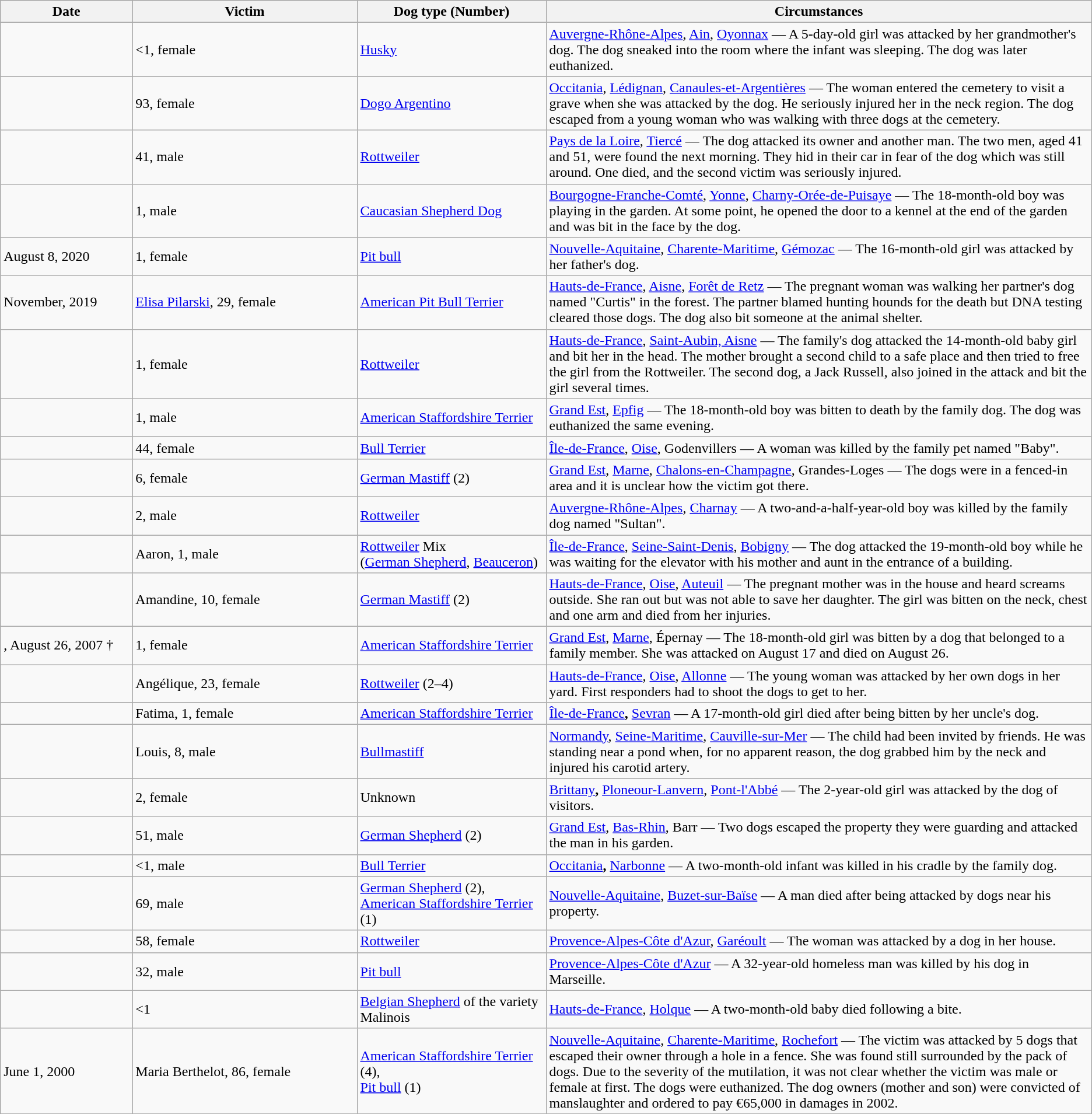<table class="wikitable sortable">
<tr>
<th width="85">Date</th>
<th style="width:150px;">Victim</th>
<th style="width:125px;">Dog type (Number)</th>
<th width="50%">Circumstances</th>
</tr>
<tr>
<td></td>
<td><1, female</td>
<td><a href='#'>Husky</a></td>
<td><a href='#'>Auvergne-Rhône-Alpes</a>, <a href='#'>Ain</a>, <a href='#'>Oyonnax</a> — A 5-day-old girl was attacked by her grandmother's dog. The dog sneaked into the room where the infant was sleeping. The dog was later euthanized.</td>
</tr>
<tr>
<td></td>
<td>93, female</td>
<td><a href='#'>Dogo Argentino</a></td>
<td><a href='#'>Occitania</a>, <a href='#'>Lédignan</a>, <a href='#'>Canaules-et-Argentières</a> — The woman entered the cemetery to visit a grave when she was attacked by the dog. He seriously injured her in the neck region. The dog escaped from a young woman who was walking with three dogs at the cemetery.</td>
</tr>
<tr>
<td></td>
<td>41, male</td>
<td><a href='#'>Rottweiler</a></td>
<td><a href='#'>Pays de la Loire</a>, <a href='#'>Tiercé</a> — The dog attacked its owner and another man. The two men, aged 41 and 51, were found the next morning. They hid in their car in fear of the dog which was still around. One died, and the second victim was seriously injured.</td>
</tr>
<tr>
<td></td>
<td>1, male</td>
<td><a href='#'>Caucasian Shepherd Dog</a></td>
<td><a href='#'>Bourgogne-Franche-Comté</a>, <a href='#'>Yonne</a>, <a href='#'>Charny-Orée-de-Puisaye</a> — The 18-month-old boy was playing in the garden. At some point, he opened the door to a kennel at the end of the garden and was bit in the face by the dog.</td>
</tr>
<tr>
<td>August 8, 2020</td>
<td>1, female</td>
<td><a href='#'>Pit bull</a></td>
<td><a href='#'>Nouvelle-Aquitaine</a>, <a href='#'>Charente-Maritime</a>, <a href='#'>Gémozac</a> — The 16-month-old girl was attacked by her father's dog.</td>
</tr>
<tr>
<td>November, 2019</td>
<td><a href='#'>Elisa Pilarski</a>, 29, female</td>
<td><a href='#'>American Pit Bull Terrier</a></td>
<td><a href='#'>Hauts-de-France</a>, <a href='#'>Aisne</a>, <a href='#'>Forêt de Retz</a> — The pregnant woman was walking her partner's dog named "Curtis" in the forest. The partner blamed hunting hounds for the death but DNA testing cleared those dogs. The dog also bit someone at the animal shelter.</td>
</tr>
<tr>
<td></td>
<td>1, female</td>
<td><a href='#'>Rottweiler</a></td>
<td><a href='#'>Hauts-de-France</a>, <a href='#'>Saint-Aubin, Aisne</a> — The family's dog attacked the 14-month-old baby girl and bit her in the head. The mother brought a second child to a safe place and then tried to free the girl from the Rottweiler. The second dog, a Jack Russell, also joined in the attack and bit the girl several times.</td>
</tr>
<tr>
<td></td>
<td>1, male</td>
<td><a href='#'>American Staffordshire Terrier</a></td>
<td><a href='#'>Grand Est</a>, <a href='#'>Epfig</a> — The 18-month-old boy was bitten to death by the family dog. The dog was euthanized the same evening.</td>
</tr>
<tr>
<td></td>
<td>44, female</td>
<td><a href='#'>Bull Terrier</a></td>
<td><a href='#'>Île-de-France</a>, <a href='#'>Oise</a>, Godenvillers — A woman was killed by the family pet named "Baby".</td>
</tr>
<tr>
<td></td>
<td>6, female</td>
<td><a href='#'>German Mastiff</a> (2)</td>
<td><a href='#'>Grand Est</a>, <a href='#'>Marne</a>, <a href='#'>Chalons-en-Champagne</a>, Grandes-Loges — The dogs were in a fenced-in area and it is unclear how the victim got there.</td>
</tr>
<tr>
<td></td>
<td>2, male</td>
<td><a href='#'>Rottweiler</a></td>
<td><a href='#'>Auvergne-Rhône-Alpes</a>, <a href='#'>Charnay</a> — A two-and-a-half-year-old boy was killed by the family dog named "Sultan".</td>
</tr>
<tr>
<td></td>
<td>Aaron, 1, male</td>
<td><a href='#'>Rottweiler</a> Mix<br>(<a href='#'>German Shepherd</a>, <a href='#'>Beauceron</a>)</td>
<td><a href='#'>Île-de-France</a>, <a href='#'>Seine-Saint-Denis</a>, <a href='#'>Bobigny</a> — The dog attacked the 19-month-old boy while he was waiting for the elevator with his mother and aunt in the entrance of a building.</td>
</tr>
<tr>
<td></td>
<td>Amandine, 10, female</td>
<td><a href='#'>German Mastiff</a> (2)</td>
<td><a href='#'>Hauts-de-France</a>, <a href='#'>Oise</a>, <a href='#'>Auteuil</a> — The pregnant mother was in the house and heard screams outside. She ran out but was not able to save her daughter. The girl was bitten on the neck, chest and one arm and died from her injuries.</td>
</tr>
<tr>
<td>, August 26, 2007 †</td>
<td>1, female</td>
<td><a href='#'>American Staffordshire Terrier</a></td>
<td><a href='#'>Grand Est</a>, <a href='#'>Marne</a>, Épernay — The 18-month-old girl was bitten by a dog that belonged to a family member. She was attacked on August 17 and died on August 26.</td>
</tr>
<tr>
<td></td>
<td>Angélique, 23, female</td>
<td><a href='#'>Rottweiler</a> (2–4)</td>
<td><a href='#'>Hauts-de-France</a>, <a href='#'>Oise</a>, <a href='#'>Allonne</a> — The young woman was attacked by her own dogs in her yard. First responders had to shoot the dogs to get to her.</td>
</tr>
<tr>
<td></td>
<td>Fatima, 1, female</td>
<td><a href='#'>American Staffordshire Terrier</a></td>
<td><a href='#'>Île-de-France</a><strong>,</strong> <a href='#'>Sevran</a> — A 17-month-old girl died after being bitten by her uncle's dog.</td>
</tr>
<tr>
<td></td>
<td>Louis, 8, male</td>
<td><a href='#'>Bullmastiff</a></td>
<td><a href='#'>Normandy</a>, <a href='#'>Seine-Maritime</a>, <a href='#'>Cauville-sur-Mer</a> — The child had been invited by friends. He was standing near a pond when, for no apparent reason, the dog grabbed him by the neck and injured his carotid artery.</td>
</tr>
<tr>
<td></td>
<td>2, female</td>
<td>Unknown</td>
<td><a href='#'>Brittany</a><strong>,</strong> <a href='#'>Ploneour-Lanvern</a>, <a href='#'>Pont-l'Abbé</a> — The 2-year-old girl was attacked by the dog of visitors.</td>
</tr>
<tr>
<td></td>
<td>51, male</td>
<td><a href='#'>German Shepherd</a> (2)</td>
<td><a href='#'>Grand Est</a>, <a href='#'>Bas-Rhin</a>, Barr — Two dogs escaped the property they were guarding and attacked the man in his garden.</td>
</tr>
<tr>
<td></td>
<td><1, male</td>
<td><a href='#'>Bull Terrier</a></td>
<td><a href='#'>Occitania</a><strong>,</strong> <a href='#'>Narbonne</a> — A two-month-old infant was killed in his cradle by the family dog.</td>
</tr>
<tr>
<td></td>
<td>69, male</td>
<td><a href='#'>German Shepherd</a> (2),<br><a href='#'>American Staffordshire Terrier</a> (1)</td>
<td><a href='#'>Nouvelle-Aquitaine</a>, <a href='#'>Buzet-sur-Baïse</a> — A man died after being attacked by dogs near his property.</td>
</tr>
<tr>
<td></td>
<td>58, female</td>
<td><a href='#'>Rottweiler</a></td>
<td><a href='#'>Provence-Alpes-Côte d'Azur</a>, <a href='#'>Garéoult</a> — The woman was attacked by a dog in her house.</td>
</tr>
<tr>
<td></td>
<td>32, male</td>
<td><a href='#'>Pit bull</a></td>
<td><a href='#'>Provence-Alpes-Côte d'Azur</a> — A 32-year-old homeless man was killed by his dog in Marseille.</td>
</tr>
<tr>
<td></td>
<td><1</td>
<td><a href='#'>Belgian Shepherd</a> of the variety Malinois</td>
<td><a href='#'>Hauts-de-France</a>, <a href='#'>Holque</a> — A two-month-old baby died following a bite.</td>
</tr>
<tr>
<td>June 1, 2000</td>
<td>Maria Berthelot, 86, female</td>
<td><a href='#'>American Staffordshire Terrier</a> (4),<br><a href='#'>Pit bull</a> (1)</td>
<td><a href='#'>Nouvelle-Aquitaine</a>, <a href='#'>Charente-Maritime</a>, <a href='#'>Rochefort</a> — The victim was attacked by 5 dogs that escaped their owner through a hole in a fence. She was found still surrounded by the pack of dogs. Due to the severity of the mutilation, it was not clear whether the victim was male or female at first. The dogs were euthanized. The dog owners (mother and son) were convicted of manslaughter and ordered to pay €65,000 in damages in 2002.</td>
</tr>
</table>
